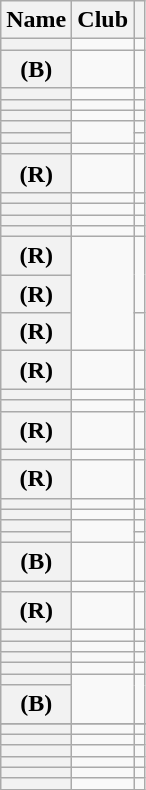<table class="wikitable sortable plainrowheaders" style="text-align:center;">
<tr>
<th scope="col">Name</th>
<th scope="col">Club</th>
<th class="unsortable"></th>
</tr>
<tr>
<th scope="row"></th>
<td></td>
<td></td>
</tr>
<tr>
<th scope="row"> <span><strong>(B)</strong></span></th>
<td></td>
<td></td>
</tr>
<tr>
<th scope="row"></th>
<td></td>
<td></td>
</tr>
<tr>
<th scope="row"></th>
<td></td>
<td></td>
</tr>
<tr>
<th scope="row"></th>
<td></td>
<td></td>
</tr>
<tr>
<th scope="row"></th>
<td rowspan=2></td>
<td></td>
</tr>
<tr>
<th scope="row"></th>
<td></td>
</tr>
<tr>
<th scope="row"></th>
<td></td>
<td></td>
</tr>
<tr>
<th scope="row"> <span><strong>(R)</strong></span></th>
<td></td>
<td></td>
</tr>
<tr>
<th scope="row"></th>
<td></td>
<td></td>
</tr>
<tr>
<th scope="row"></th>
<td></td>
<td></td>
</tr>
<tr>
<th scope="row"></th>
<td></td>
<td></td>
</tr>
<tr>
<th scope="row"></th>
<td></td>
<td></td>
</tr>
<tr>
<th scope="row"> <span><strong>(R)</strong></span></th>
<td rowspan=3></td>
<td rowspan=2></td>
</tr>
<tr>
<th scope="row"> <span><strong>(R)</strong></span></th>
</tr>
<tr>
<th scope="row"> <span><strong>(R)</strong></span></th>
<td></td>
</tr>
<tr>
<th scope="row"> <span><strong>(R)</strong></span></th>
<td></td>
<td></td>
</tr>
<tr>
<th scope="row"></th>
<td></td>
<td></td>
</tr>
<tr>
<th scope="row"></th>
<td></td>
<td></td>
</tr>
<tr>
<th scope="row"> <span><strong>(R)</strong></span></th>
<td></td>
<td></td>
</tr>
<tr>
<th scope="row"></th>
<td></td>
<td></td>
</tr>
<tr>
<th scope="row"> <span><strong>(R)</strong></span></th>
<td></td>
<td></td>
</tr>
<tr>
<th scope="row"></th>
<td></td>
<td></td>
</tr>
<tr>
<th scope="row"></th>
<td></td>
<td></td>
</tr>
<tr>
<th scope="row"></th>
<td rowspan=2></td>
<td></td>
</tr>
<tr>
<th scope="row"></th>
<td></td>
</tr>
<tr>
<th scope="row"> <span><strong>(B)</strong></span></th>
<td></td>
<td></td>
</tr>
<tr>
<th scope="row"></th>
<td></td>
<td></td>
</tr>
<tr>
<th scope="row"> <span><strong>(R)</strong></span></th>
<td></td>
<td></td>
</tr>
<tr>
<th scope="row"></th>
<td></td>
<td></td>
</tr>
<tr>
<th scope="row"></th>
<td></td>
<td></td>
</tr>
<tr>
<th scope="row"></th>
<td></td>
<td></td>
</tr>
<tr>
<th scope="row"></th>
<td></td>
<td></td>
</tr>
<tr>
<th scope="row"></th>
<td rowspan=2></td>
<td rowspan=2></td>
</tr>
<tr>
<th scope="row"> <span><strong>(B)</strong></span></th>
</tr>
<tr>
</tr>
<tr>
<th scope="row"></th>
<td></td>
<td></td>
</tr>
<tr>
<th scope="row"></th>
<td></td>
<td></td>
</tr>
<tr>
<th scope="row"></th>
<td></td>
<td></td>
</tr>
<tr>
<th scope="row"></th>
<td></td>
<td></td>
</tr>
<tr>
<th scope="row"></th>
<td></td>
<td></td>
</tr>
<tr>
<th scope="row"></th>
<td></td>
<td></td>
</tr>
</table>
